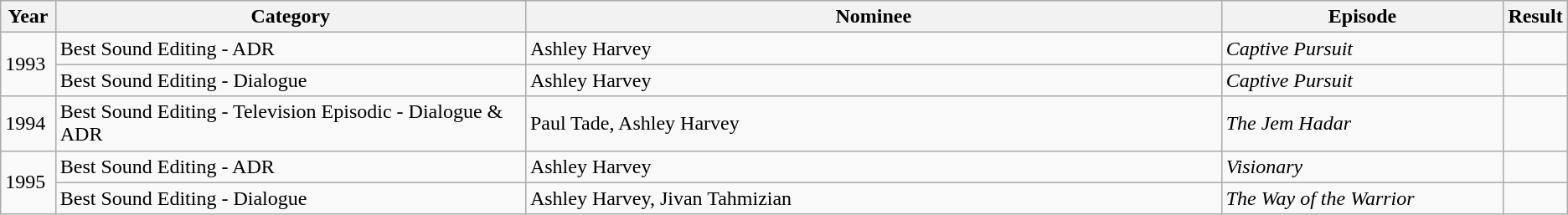<table class="wikitable">
<tr>
<th width="3.5%">Year</th>
<th width="30%">Category</th>
<th>Nominee</th>
<th width="18%">Episode</th>
<th width="3.5%">Result</th>
</tr>
<tr>
<td rowspan="2">1993</td>
<td>Best Sound Editing - ADR</td>
<td>Ashley Harvey</td>
<td><em>Captive Pursuit</em></td>
<td></td>
</tr>
<tr>
<td>Best Sound Editing - Dialogue</td>
<td>Ashley Harvey</td>
<td><em>Captive Pursuit</em></td>
<td></td>
</tr>
<tr>
<td>1994</td>
<td>Best Sound Editing - Television Episodic - Dialogue & ADR</td>
<td>Paul Tade, Ashley Harvey</td>
<td><em>The Jem Hadar</em></td>
<td></td>
</tr>
<tr>
<td rowspan="2">1995</td>
<td>Best Sound Editing - ADR</td>
<td>Ashley Harvey</td>
<td><em>Visionary</em></td>
<td></td>
</tr>
<tr>
<td>Best Sound Editing - Dialogue</td>
<td>Ashley Harvey, Jivan Tahmizian</td>
<td><em>The Way of the Warrior</em></td>
<td></td>
</tr>
</table>
